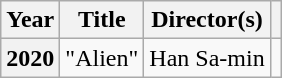<table class="wikitable plainrowheaders">
<tr>
<th scope="col">Year</th>
<th scope="col">Title</th>
<th>Director(s)</th>
<th></th>
</tr>
<tr>
<th scope="row">2020</th>
<td>"Alien"</td>
<td>Han Sa-min</td>
<td style="text-align:center"></td>
</tr>
</table>
